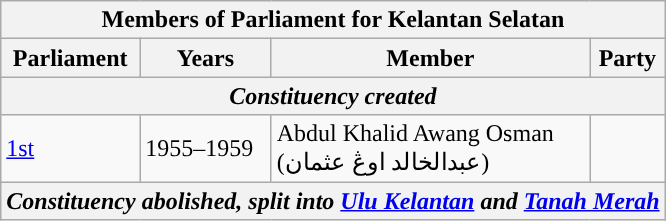<table class="wikitable">
<tr>
<th colspan="4">Members of Parliament for Kelantan Selatan</th>
</tr>
<tr>
<th>Parliament</th>
<th>Years</th>
<th>Member</th>
<th>Party</th>
</tr>
<tr>
<th colspan="4"><em>Constituency created</em></th>
</tr>
<tr>
<td><a href='#'>1st</a></td>
<td>1955–1959</td>
<td>Abdul Khalid Awang Osman  <br> (عبدالخالد اوڠ عثمان)</td>
<td></td>
</tr>
<tr>
<th colspan="4"><em>Constituency abolished, split into <a href='#'>Ulu Kelantan</a> and <a href='#'>Tanah Merah</a></em></th>
</tr>
</table>
